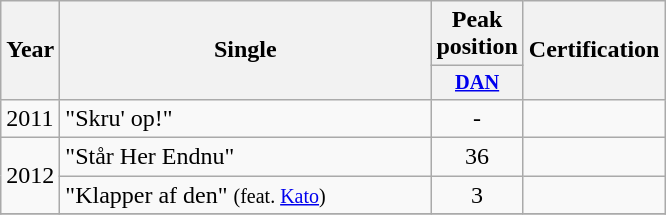<table class="wikitable plainrowheaders" style="text-align:left;" border="1">
<tr>
<th scope="col" rowspan="2">Year</th>
<th scope="col" rowspan="2" style="width:15em;">Single</th>
<th scope="col" colspan="1">Peak position</th>
<th scope="col" rowspan="2">Certification</th>
</tr>
<tr>
<th scope="col" style="width:3em;font-size:85%;"><a href='#'>DAN</a><br></th>
</tr>
<tr>
<td rowspan="1">2011</td>
<td>"Skru' op!"</td>
<td style="text-align:center;">-</td>
<td></td>
</tr>
<tr>
<td rowspan="2">2012</td>
<td>"Står Her Endnu"</td>
<td style="text-align:center;">36</td>
<td></td>
</tr>
<tr>
<td>"Klapper af den" <small>(feat. <a href='#'>Kato</a>)</small></td>
<td style="text-align:center;">3</td>
<td></td>
</tr>
<tr>
</tr>
</table>
